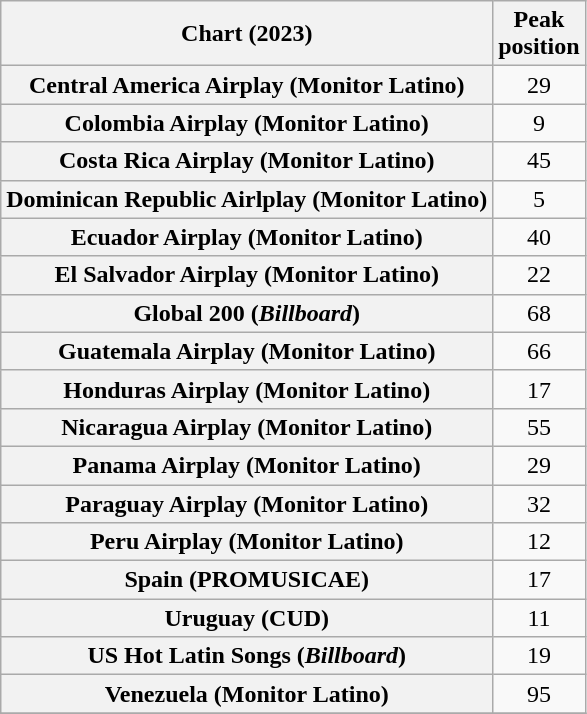<table class="wikitable sortable plainrowheaders" style="text-align:center">
<tr>
<th scope="col">Chart (2023)</th>
<th scope="col">Peak<br>position</th>
</tr>
<tr>
<th scope="row">Central America Airplay (Monitor Latino)</th>
<td>29</td>
</tr>
<tr>
<th scope="row">Colombia Airplay (Monitor Latino)</th>
<td>9</td>
</tr>
<tr>
<th scope="row">Costa Rica Airplay (Monitor Latino)</th>
<td>45</td>
</tr>
<tr>
<th scope="row">Dominican Republic Airlplay (Monitor Latino)</th>
<td>5</td>
</tr>
<tr>
<th scope="row">Ecuador Airplay (Monitor Latino)</th>
<td>40</td>
</tr>
<tr>
<th scope="row">El Salvador Airplay (Monitor Latino)</th>
<td>22</td>
</tr>
<tr>
<th scope="row">Global 200 (<em>Billboard</em>)</th>
<td>68</td>
</tr>
<tr>
<th scope="row">Guatemala Airplay (Monitor Latino)</th>
<td>66</td>
</tr>
<tr>
<th scope="row">Honduras Airplay (Monitor Latino)</th>
<td>17</td>
</tr>
<tr>
<th scope="row">Nicaragua Airplay (Monitor Latino)</th>
<td>55</td>
</tr>
<tr>
<th scope="row">Panama Airplay (Monitor Latino)</th>
<td>29</td>
</tr>
<tr>
<th scope="row">Paraguay Airplay (Monitor Latino)</th>
<td>32</td>
</tr>
<tr>
<th scope="row">Peru Airplay (Monitor Latino)</th>
<td>12</td>
</tr>
<tr>
<th scope="row">Spain (PROMUSICAE)</th>
<td>17</td>
</tr>
<tr>
<th scope="row">Uruguay (CUD)</th>
<td>11</td>
</tr>
<tr>
<th scope="row">US Hot Latin Songs (<em>Billboard</em>)</th>
<td>19</td>
</tr>
<tr>
<th scope="row">Venezuela (Monitor Latino)</th>
<td>95</td>
</tr>
<tr>
</tr>
</table>
